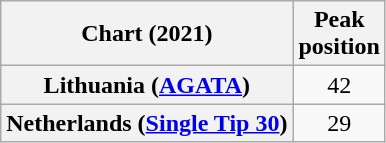<table class="wikitable sortable plainrowheaders" style="text-align:center">
<tr>
<th scope="col">Chart (2021)</th>
<th scope="col">Peak<br>position</th>
</tr>
<tr>
<th scope="row">Lithuania (<a href='#'>AGATA</a>)</th>
<td>42</td>
</tr>
<tr>
<th scope="row">Netherlands (<a href='#'>Single Tip 30</a>)</th>
<td>29</td>
</tr>
</table>
